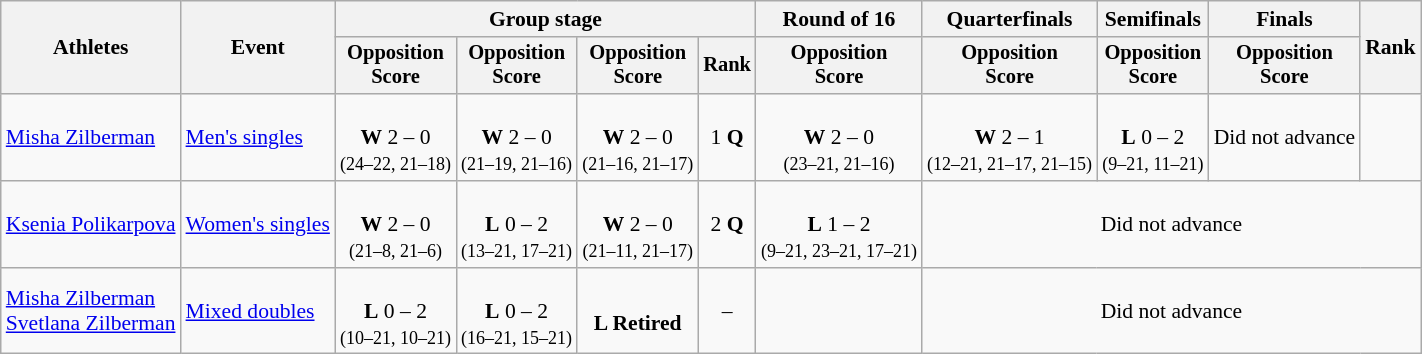<table class=wikitable style="font-size:90%">
<tr>
<th rowspan="2">Athletes</th>
<th rowspan="2">Event</th>
<th colspan="4">Group stage</th>
<th>Round of 16</th>
<th>Quarterfinals</th>
<th>Semifinals</th>
<th>Finals</th>
<th rowspan="2">Rank</th>
</tr>
<tr style="font-size:95%">
<th>Opposition<br>Score</th>
<th>Opposition<br>Score</th>
<th>Opposition<br>Score</th>
<th>Rank</th>
<th>Opposition<br>Score</th>
<th>Opposition<br>Score</th>
<th>Opposition<br>Score</th>
<th>Opposition<br>Score</th>
</tr>
<tr align=center>
<td align=left><a href='#'>Misha Zilberman</a></td>
<td align=left><a href='#'>Men's singles</a></td>
<td><br><strong>W</strong> 2 – 0<br><small>(24–22, 21–18)</small></td>
<td><br><strong>W</strong> 2 – 0<br><small>(21–19, 21–16)</small></td>
<td><br><strong>W</strong> 2 – 0<br><small>(21–16, 21–17)</small></td>
<td>1 <strong>Q</strong></td>
<td><br><strong>W</strong> 2 – 0<br><small>(23–21, 21–16)</small></td>
<td><br><strong>W</strong> 2 – 1<br><small>(12–21, 21–17, 21–15)</small></td>
<td><br><strong>L</strong> 0 – 2<br><small>(9–21, 11–21)</small></td>
<td>Did not advance</td>
<td></td>
</tr>
<tr align=center>
<td align=left><a href='#'>Ksenia Polikarpova</a></td>
<td align=left><a href='#'>Women's singles</a></td>
<td><br><strong>W</strong> 2 – 0<br><small>(21–8, 21–6)</small></td>
<td><br><strong>L</strong> 0 – 2<br><small>(13–21, 17–21)</small></td>
<td><br><strong>W</strong> 2 – 0<br><small>(21–11, 21–17)</small></td>
<td>2 <strong>Q</strong></td>
<td><br><strong>L</strong> 1 – 2<br><small>(9–21, 23–21, 17–21)</small></td>
<td colspan="4">Did not advance</td>
</tr>
<tr align=center>
<td align=left><a href='#'>Misha Zilberman</a><br><a href='#'>Svetlana Zilberman</a></td>
<td align=left><a href='#'>Mixed doubles</a></td>
<td><br><strong>L</strong> 0 – 2<br><small>(10–21, 10–21)</small></td>
<td><br><strong>L</strong> 0 – 2<br><small>(16–21, 15–21)</small></td>
<td><br><strong>L Retired</strong></td>
<td>–</td>
<td></td>
<td colspan="4">Did not advance</td>
</tr>
</table>
